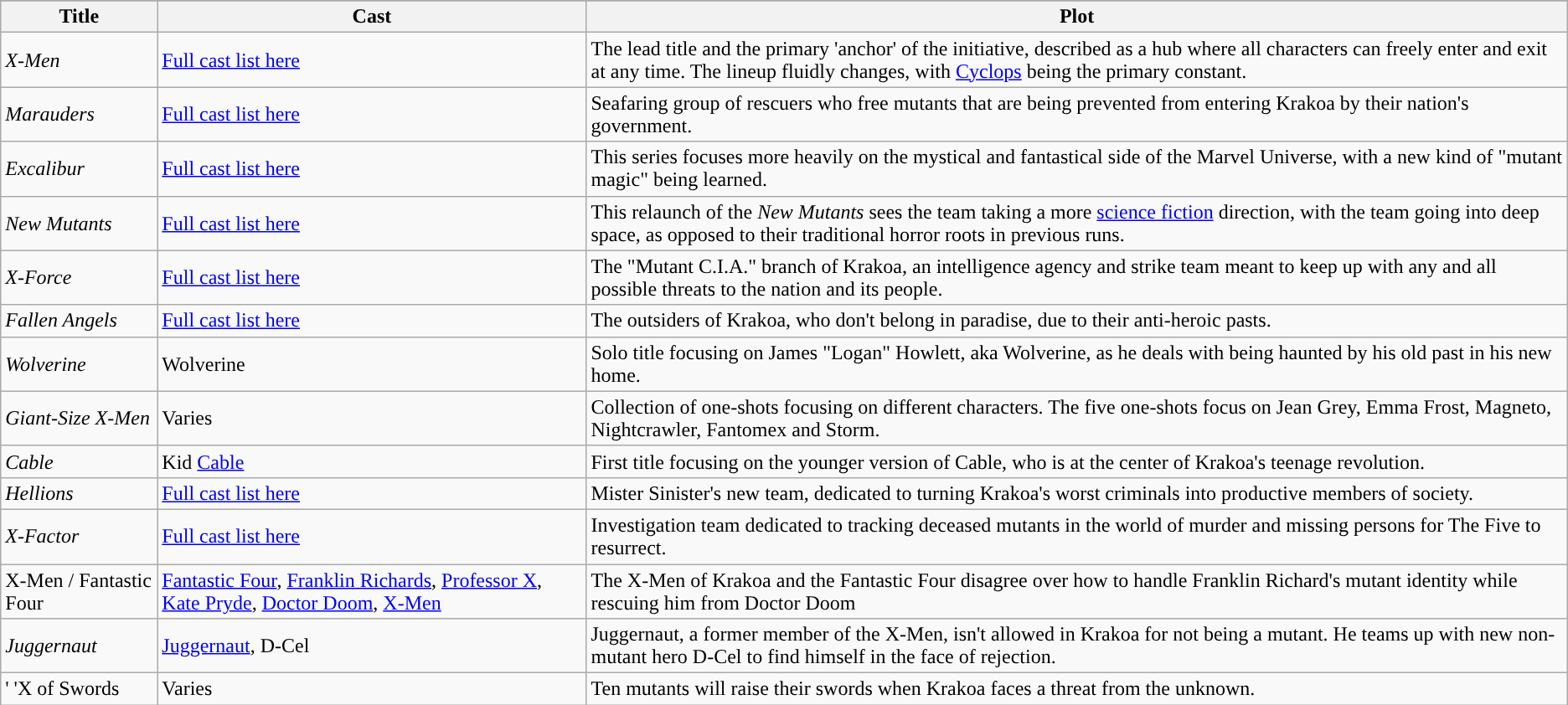<table class="wikitable" width:100%">
<tr>
</tr>
<tr>
<th scope="col" style="text-align:center;">Title</th>
<th scope="col">Cast</th>
<th scope="col">Plot</th>
</tr>
<tr>
<td><em>X-Men</em></td>
<td><a href='#'>Full cast list here</a></td>
<td>The lead title and the primary 'anchor' of the initiative, described as a hub where all characters can freely enter and exit at any time. The lineup fluidly changes, with <a href='#'>Cyclops</a> being the primary constant.</td>
</tr>
<tr>
<td><em>Marauders</em></td>
<td><a href='#'>Full cast list here</a></td>
<td>Seafaring group of rescuers who free mutants that are being prevented from entering Krakoa by their nation's government.</td>
</tr>
<tr>
<td><em>Excalibur</em></td>
<td><a href='#'>Full cast list here</a></td>
<td>This series focuses more heavily on the mystical and fantastical side of the Marvel Universe, with a new kind of "mutant magic" being learned.</td>
</tr>
<tr>
<td><em>New Mutants</em></td>
<td><a href='#'>Full cast list here</a></td>
<td>This relaunch of the <em>New Mutants</em> sees the team taking a more <a href='#'>science fiction</a> direction, with the team going into deep space, as opposed to their traditional horror roots in previous runs.</td>
</tr>
<tr>
<td><em>X-Force</em></td>
<td><a href='#'>Full cast list here</a></td>
<td>The "Mutant C.I.A." branch of Krakoa, an intelligence agency and strike team meant to keep up with any and all possible threats to the nation and its people.</td>
</tr>
<tr>
<td><em>Fallen Angels</em></td>
<td><a href='#'>Full cast list here</a></td>
<td>The outsiders of Krakoa, who don't belong in paradise, due to their anti-heroic pasts.</td>
</tr>
<tr>
<td><em>Wolverine</em></td>
<td>Wolverine</td>
<td>Solo title focusing on James "Logan" Howlett, aka Wolverine, as he deals with being haunted by his old past in his new home.</td>
</tr>
<tr>
<td><em>Giant-Size X-Men</em></td>
<td>Varies</td>
<td>Collection of one-shots focusing on different characters. The five one-shots focus on Jean Grey, Emma Frost, Magneto, Nightcrawler, Fantomex and Storm.</td>
</tr>
<tr>
<td><em>Cable</em></td>
<td>Kid <a href='#'>Cable</a></td>
<td>First title focusing on the younger version of Cable, who is at the center of Krakoa's teenage revolution.</td>
</tr>
<tr>
<td><em>Hellions</em></td>
<td><a href='#'>Full cast list here</a></td>
<td>Mister Sinister's new team, dedicated to turning Krakoa's worst criminals into productive members of society.</td>
</tr>
<tr>
<td><em>X-Factor</em></td>
<td><a href='#'>Full cast list here</a></td>
<td>Investigation team dedicated to tracking deceased mutants in the world of murder and missing persons for The Five to resurrect.</td>
</tr>
<tr>
<td>X-Men / Fantastic Four</td>
<td><a href='#'>Fantastic Four</a>, <a href='#'>Franklin Richards</a>, <a href='#'>Professor X</a>, <a href='#'>Kate Pryde</a>, <a href='#'>Doctor Doom</a>, <a href='#'>X-Men</a></td>
<td>The X-Men of Krakoa and the Fantastic Four disagree over how to handle Franklin Richard's mutant identity while rescuing him from Doctor Doom</td>
</tr>
<tr>
<td><em>Juggernaut</em></td>
<td><a href='#'>Juggernaut</a>, D-Cel</td>
<td>Juggernaut, a former member of the X-Men, isn't allowed in Krakoa for not being a mutant. He teams up with new non-mutant hero D-Cel to find himself in the face of rejection.</td>
</tr>
<tr>
<td>' 'X of Swords<em></td>
<td>Varies</td>
<td>Ten mutants will raise their swords when Krakoa faces a threat from the unknown.</td>
</tr>
</table>
